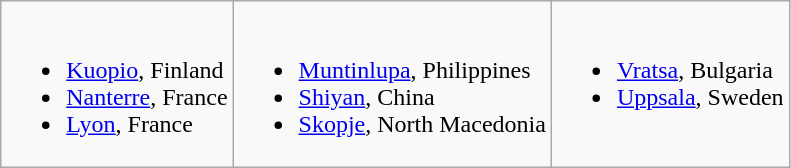<table class="wikitable">
<tr valign="top">
<td><br><ul><li> <a href='#'>Kuopio</a>, Finland</li><li> <a href='#'>Nanterre</a>, France</li><li> <a href='#'>Lyon</a>, France</li></ul></td>
<td><br><ul><li> <a href='#'>Muntinlupa</a>, Philippines</li><li> <a href='#'>Shiyan</a>, China</li><li> <a href='#'>Skopje</a>, North Macedonia</li></ul></td>
<td><br><ul><li> <a href='#'>Vratsa</a>, Bulgaria</li><li> <a href='#'>Uppsala</a>, Sweden</li></ul></td>
</tr>
</table>
